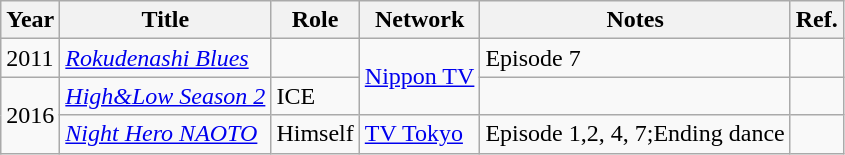<table class="wikitable">
<tr>
<th>Year</th>
<th>Title</th>
<th>Role</th>
<th>Network</th>
<th>Notes</th>
<th>Ref.</th>
</tr>
<tr>
<td>2011</td>
<td><a href='#'><em>Rokudenashi Blues</em></a></td>
<td></td>
<td rowspan="2"><a href='#'>Nippon TV</a></td>
<td>Episode 7</td>
<td></td>
</tr>
<tr>
<td rowspan="2">2016</td>
<td><em><a href='#'>High&Low Season 2</a></em></td>
<td>ICE</td>
<td></td>
<td></td>
</tr>
<tr>
<td><a href='#'><em>Night Hero NAOTO</em></a></td>
<td>Himself</td>
<td><a href='#'>TV Tokyo</a></td>
<td>Episode 1,2, 4, 7;Ending dance</td>
<td></td>
</tr>
</table>
